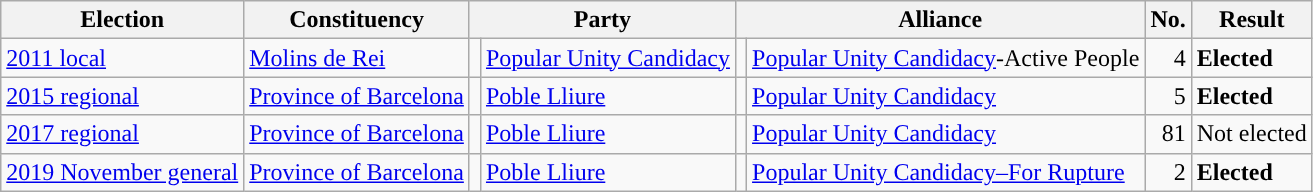<table class="wikitable" style="text-align:left;">
<tr>
<th scope=col>Election</th>
<th scope=col>Constituency</th>
<th scope=col colspan="2">Party</th>
<th scope=col colspan="2">Alliance</th>
<th scope=col>No.</th>
<th scope=col>Result</th>
</tr>
<tr>
<td><a href='#'>2011 local</a></td>
<td><a href='#'>Molins de Rei</a></td>
<td style="background:"></td>
<td><a href='#'>Popular Unity Candidacy</a></td>
<td style="background:"></td>
<td><a href='#'>Popular Unity Candidacy</a>-Active People</td>
<td align=right>4</td>
<td><strong>Elected</strong></td>
</tr>
<tr>
<td><a href='#'>2015 regional</a></td>
<td><a href='#'>Province of Barcelona</a></td>
<td style="background:"></td>
<td><a href='#'>Poble Lliure</a></td>
<td style="background:"></td>
<td><a href='#'>Popular Unity Candidacy</a></td>
<td align=right>5</td>
<td><strong>Elected</strong></td>
</tr>
<tr>
<td><a href='#'>2017 regional</a></td>
<td><a href='#'>Province of Barcelona</a></td>
<td style="background:"></td>
<td><a href='#'>Poble Lliure</a></td>
<td style="background:"></td>
<td><a href='#'>Popular Unity Candidacy</a></td>
<td align=right>81</td>
<td>Not elected</td>
</tr>
<tr>
<td><a href='#'>2019 November general</a></td>
<td><a href='#'>Province of Barcelona</a></td>
<td style="background:"></td>
<td><a href='#'>Poble Lliure</a></td>
<td style="background:"></td>
<td><a href='#'>Popular Unity Candidacy–For Rupture</a></td>
<td align=right>2</td>
<td><strong>Elected</strong></td>
</tr>
</table>
